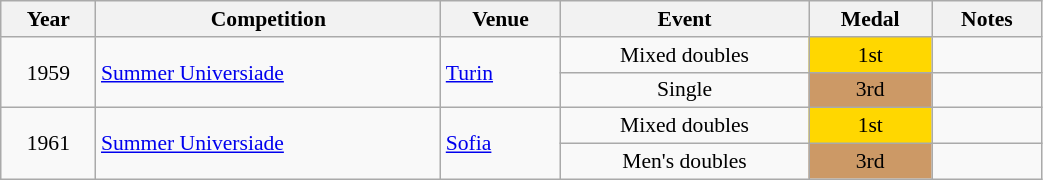<table class="wikitable" width=55% style="font-size:90%; text-align:center;">
<tr>
<th>Year</th>
<th>Competition</th>
<th>Venue</th>
<th>Event</th>
<th>Medal</th>
<th>Notes</th>
</tr>
<tr>
<td align=center rowspan=2>1959</td>
<td rowspan=2 align=left><a href='#'>Summer Universiade</a></td>
<td rowspan=2 align=left> <a href='#'>Turin</a></td>
<td>Mixed doubles</td>
<td bgcolor=gold>1st</td>
<td align=center></td>
</tr>
<tr>
<td>Single</td>
<td bgcolor=cc9966>3rd</td>
<td></td>
</tr>
<tr>
<td align=center rowspan=2>1961</td>
<td rowspan=2 align=left><a href='#'>Summer Universiade</a></td>
<td rowspan=2 align=left> <a href='#'>Sofia</a></td>
<td>Mixed doubles</td>
<td bgcolor=gold>1st</td>
<td align=center></td>
</tr>
<tr>
<td>Men's doubles</td>
<td bgcolor=cc9966>3rd</td>
<td align=center></td>
</tr>
</table>
